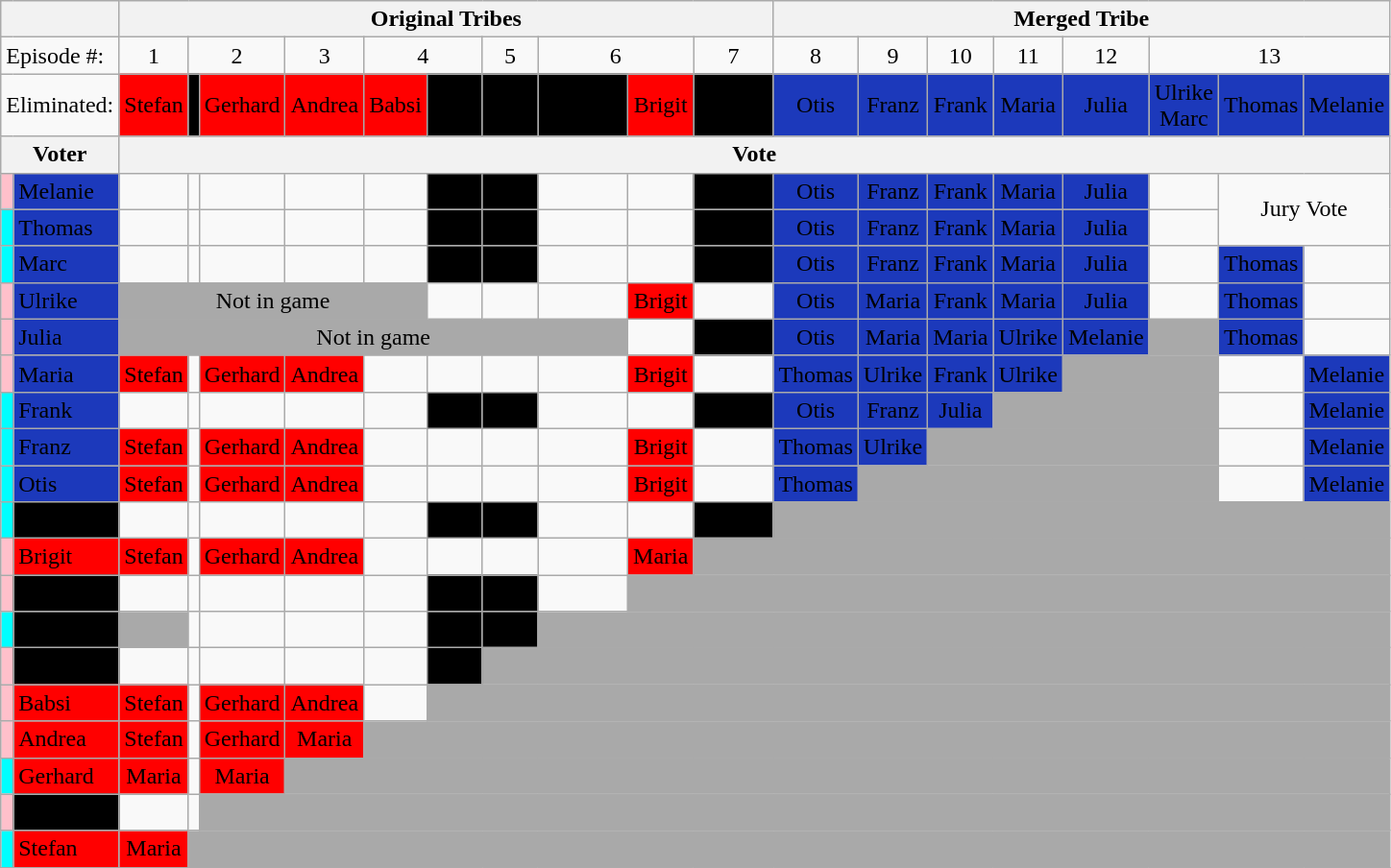<table class="wikitable" style="text-align:center">
<tr>
<th colspan=2></th>
<th colspan=10>Original Tribes</th>
<th colspan=8>Merged Tribe</th>
</tr>
<tr>
<td colspan=2 align="left">Episode #:</td>
<td>1</td>
<td colspan=2>2</td>
<td>3</td>
<td colspan=2>4</td>
<td>5</td>
<td colspan=2>6</td>
<td>7</td>
<td>8</td>
<td>9</td>
<td>10</td>
<td>11</td>
<td>12</td>
<td colspan=3>13</td>
</tr>
<tr>
<td colspan=2 align="left">Eliminated:</td>
<td bgcolor="red">Stefan<br></td>
<td bgcolor="black"><span><br></span></td>
<td bgcolor="red">Gerhard<br></td>
<td bgcolor="red">Andrea<br></td>
<td bgcolor="red">Babsi<br></td>
<td bgcolor="black"><span>Gabi<br></span></td>
<td bgcolor="black"><span>Nico<br></span><span></span></td>
<td bgcolor="black"><span>Lorraine<br></span></td>
<td bgcolor="red">Brigit<br></td>
<td bgcolor="black"><span>Marcus<br></span></td>
<td bgcolor="#1C39BB"><span>Otis<br></span></td>
<td bgcolor="#1C39BB"><span>Franz<br></span></td>
<td bgcolor="#1C39BB"><span>Frank<br></span></td>
<td bgcolor="#1C39BB"><span>Maria<br></span></td>
<td bgcolor="#1C39BB"><span>Julia<br></span></td>
<td bgcolor="#1C39BB"><span>Ulrike<br>Marc<br></span></td>
<td bgcolor="#1C39BB"><span>Thomas<br></span></td>
<td bgcolor="#1C39BB"><span>Melanie<br></span></td>
</tr>
<tr>
<th colspan=2>Voter</th>
<th colspan=18>Vote</th>
</tr>
<tr>
<td style="background:pink"></td>
<td align="left" bgcolor="1C39BB"><span>Melanie</span></td>
<td></td>
<td></td>
<td></td>
<td></td>
<td></td>
<td bgcolor="black"><span>Nico</span></td>
<td bgcolor="black"></td>
<td></td>
<td></td>
<td bgcolor="black"><span>Marcus</span></td>
<td bgcolor="#1C39BB"><span>Otis</span></td>
<td bgcolor="#1C39BB"><span>Franz</span></td>
<td bgcolor="#1C39BB"><span>Frank</span></td>
<td bgcolor="#1C39BB"><span>Maria</span></td>
<td bgcolor="#1C39BB"><span>Julia</span></td>
<td></td>
<td colspan=2 rowspan=2>Jury Vote</td>
</tr>
<tr>
<td style="background:cyan"></td>
<td align="left" bgcolor="1C39BB"><span>Thomas</span></td>
<td></td>
<td></td>
<td></td>
<td></td>
<td></td>
<td bgcolor="black"><span>Gabi</span></td>
<td bgcolor="black"></td>
<td></td>
<td></td>
<td bgcolor="black"><span>Marcus</span></td>
<td bgcolor="#1C39BB"><span>Otis</span></td>
<td bgcolor="#1C39BB"><span>Franz</span></td>
<td bgcolor="#1C39BB"><span>Frank</span></td>
<td bgcolor="#1C39BB"><span>Maria</span></td>
<td bgcolor="#1C39BB"><span>Julia</span></td>
<td></td>
</tr>
<tr>
<td style="background:cyan"></td>
<td align="left" bgcolor="1C39BB"><span>Marc</span></td>
<td></td>
<td></td>
<td></td>
<td></td>
<td></td>
<td bgcolor="black"><span>Gabi</span></td>
<td bgcolor="black"></td>
<td></td>
<td></td>
<td bgcolor="black"><span>Marcus</span></td>
<td bgcolor="#1C39BB"><span>Otis</span></td>
<td bgcolor="#1C39BB"><span>Franz</span></td>
<td bgcolor="#1C39BB"><span>Frank</span></td>
<td bgcolor="#1C39BB"><span>Maria</span></td>
<td bgcolor="#1C39BB"><span>Julia</span></td>
<td></td>
<td bgcolor="#1C39BB"><span>Thomas</span></td>
<td></td>
</tr>
<tr>
<td style="background:pink"></td>
<td align="left" bgcolor="#1C39BB"><span>Ulrike</span></td>
<td bgcolor="darkgray" colspan=5>Not in game</td>
<td></td>
<td></td>
<td></td>
<td bgcolor="red">Brigit</td>
<td></td>
<td bgcolor="#1C39BB"><span>Otis</span></td>
<td bgcolor="#1C39BB"><span>Maria</span></td>
<td bgcolor="#1C39BB"><span>Frank</span></td>
<td bgcolor="#1C39BB"><span>Maria</span></td>
<td bgcolor="#1C39BB"><span>Julia</span></td>
<td></td>
<td bgcolor="#1C39BB"><span>Thomas</span></td>
<td></td>
</tr>
<tr>
<td style="background:pink"></td>
<td align="left" bgcolor="#1C39BB"><span>Julia</span></td>
<td bgcolor="darkgray" colspan=8>Not in game</td>
<td></td>
<td bgcolor="black"><span>Marcus</span></td>
<td bgcolor="#1C39BB"><span>Otis</span></td>
<td bgcolor="#1C39BB"><span>Maria</span></td>
<td bgcolor="#1C39BB"><span>Maria</span></td>
<td bgcolor="#1C39BB"><span>Ulrike</span></td>
<td bgcolor="#1C39BB"><span>Melanie</span></td>
<td bgcolor="darkgray" colspan=1></td>
<td bgcolor="#1C39BB"><span>Thomas</span></td>
<td></td>
</tr>
<tr>
<td style="background:pink"></td>
<td align="left" bgcolor="#1C39BB"><span>Maria</span></td>
<td bgcolor="red">Stefan</td>
<td></td>
<td bgcolor="red">Gerhard</td>
<td bgcolor="red">Andrea</td>
<td></td>
<td></td>
<td></td>
<td></td>
<td bgcolor="red">Brigit</td>
<td></td>
<td bgcolor="#1C39BB"><span>Thomas</span></td>
<td bgcolor="#1C39BB"><span>Ulrike</span></td>
<td bgcolor="#1C39BB"><span>Frank</span></td>
<td bgcolor="#1C39BB"><span>Ulrike</span></td>
<td bgcolor="darkgray" colspan=2></td>
<td></td>
<td bgcolor="#1C39BB"><span>Melanie</span></td>
</tr>
<tr>
<td style="background:cyan"></td>
<td align="left" bgcolor="1C39BB"><span>Frank</span></td>
<td></td>
<td></td>
<td></td>
<td></td>
<td></td>
<td bgcolor="black"><span>Gabi</span></td>
<td bgcolor="black"></td>
<td></td>
<td></td>
<td bgcolor="black"><span>Julia</span></td>
<td bgcolor="#1C39BB"><span>Otis</span></td>
<td bgcolor="#1C39BB"><span>Franz</span></td>
<td bgcolor="#1C39BB"><span>Julia</span></td>
<td bgcolor="darkgray" colspan=3></td>
<td></td>
<td bgcolor="#1C39BB"><span>Melanie</span></td>
</tr>
<tr>
<td style="background:cyan"></td>
<td align="left" bgcolor="#1C39BB"><span>Franz</span></td>
<td bgcolor="red">Stefan</td>
<td></td>
<td bgcolor="red">Gerhard</td>
<td bgcolor="red">Andrea</td>
<td></td>
<td></td>
<td></td>
<td></td>
<td bgcolor="red">Brigit</td>
<td></td>
<td bgcolor="#1C39BB"><span>Thomas</span></td>
<td bgcolor="#1C39BB"><span>Ulrike</span></td>
<td bgcolor="darkgray" colspan=4></td>
<td></td>
<td bgcolor="#1C39BB"><span>Melanie</span></td>
</tr>
<tr>
<td style="background:cyan"></td>
<td align="left" bgcolor="#1C39BB"><span>Otis</span></td>
<td bgcolor="red">Stefan</td>
<td></td>
<td bgcolor="red">Gerhard</td>
<td bgcolor="red">Andrea</td>
<td></td>
<td></td>
<td></td>
<td></td>
<td bgcolor="red">Brigit</td>
<td></td>
<td bgcolor="#1C39BB"><span>Thomas</span></td>
<td bgcolor="darkgray" colspan=5></td>
<td></td>
<td bgcolor="#1C39BB"><span>Melanie</span></td>
</tr>
<tr>
<td style="background:cyan"></td>
<td align="left" bgcolor="black"><span>Marcus</span></td>
<td></td>
<td></td>
<td></td>
<td></td>
<td></td>
<td bgcolor="black"><span>Gabi</span></td>
<td bgcolor="black"></td>
<td></td>
<td></td>
<td bgcolor="black"><span>Julia</span></td>
<td bgcolor="darkgray" colspan=8></td>
</tr>
<tr>
<td style="background:pink"></td>
<td align="left" bgcolor="red">Brigit</td>
<td bgcolor="red">Stefan</td>
<td></td>
<td bgcolor="red">Gerhard</td>
<td bgcolor="red">Andrea</td>
<td></td>
<td></td>
<td></td>
<td></td>
<td bgcolor="red">Maria</td>
<td bgcolor="darkgray" colspan=9></td>
</tr>
<tr>
<td style="background:pink"></td>
<td align="left" bgcolor="black"><span>Lorraine</span></td>
<td></td>
<td></td>
<td></td>
<td></td>
<td></td>
<td bgcolor="black"><span>Nico</span></td>
<td bgcolor="black"></td>
<td></td>
<td bgcolor="darkgray" colspan=10></td>
</tr>
<tr>
<td style="background:cyan"></td>
<td align="left" bgcolor="black"><span>Nico</span></td>
<td bgcolor="darkgray"></td>
<td></td>
<td></td>
<td></td>
<td></td>
<td bgcolor="black"><span>Gabi</span></td>
<td bgcolor="black"></td>
<td bgcolor="darkgray" colspan=11></td>
</tr>
<tr>
<td style="background:pink"></td>
<td align="left" bgcolor="black"><span>Gabi</span></td>
<td></td>
<td></td>
<td></td>
<td></td>
<td></td>
<td bgcolor="black"><span>Nico</span></td>
<td bgcolor="darkgray" colspan=12></td>
</tr>
<tr>
<td style="background:pink"></td>
<td align="left" bgcolor="red">Babsi</td>
<td bgcolor="red">Stefan</td>
<td></td>
<td bgcolor="red">Gerhard</td>
<td bgcolor="red">Andrea</td>
<td></td>
<td bgcolor="darkgray" colspan=13></td>
</tr>
<tr>
<td style="background:pink"></td>
<td align="left" bgcolor="red">Andrea</td>
<td bgcolor="red">Stefan</td>
<td></td>
<td bgcolor="red">Gerhard</td>
<td bgcolor="red">Maria</td>
<td bgcolor="darkgray" colspan=14></td>
</tr>
<tr>
<td style="background:cyan"></td>
<td align="left" bgcolor="red">Gerhard</td>
<td bgcolor="red">Maria</td>
<td></td>
<td bgcolor="red">Maria</td>
<td bgcolor="darkgray" colspan=15></td>
</tr>
<tr>
<td style="background:pink"></td>
<td align="left" bgcolor="black"><span>Claudia</span></td>
<td></td>
<td></td>
<td bgcolor="darkgray" colspan=16></td>
</tr>
<tr>
<td style="background:cyan"></td>
<td align="left" bgcolor="red">Stefan</td>
<td bgcolor="red">Maria</td>
<td bgcolor="darkgray" colspan=17></td>
</tr>
<tr>
</tr>
</table>
